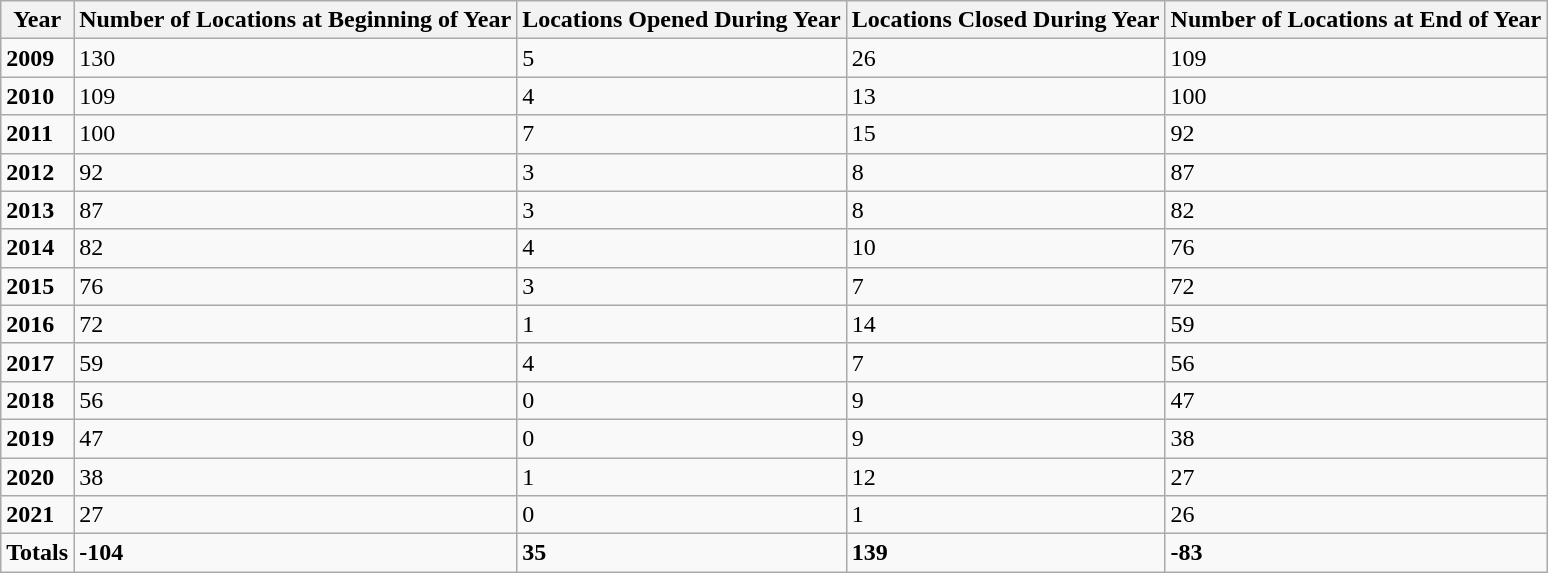<table class="wikitable sortable mw-collapsible">
<tr>
<th>Year</th>
<th>Number of Locations at Beginning of Year</th>
<th>Locations Opened During Year</th>
<th>Locations Closed During Year</th>
<th>Number of Locations at End of Year</th>
</tr>
<tr>
<td><strong>2009</strong></td>
<td>130</td>
<td>5</td>
<td>26</td>
<td>109</td>
</tr>
<tr>
<td><strong>2010</strong></td>
<td>109</td>
<td>4</td>
<td>13</td>
<td>100</td>
</tr>
<tr>
<td><strong>2011</strong></td>
<td>100</td>
<td>7</td>
<td>15</td>
<td>92</td>
</tr>
<tr>
<td><strong>2012</strong></td>
<td>92</td>
<td>3</td>
<td>8</td>
<td>87</td>
</tr>
<tr>
<td><strong>2013</strong></td>
<td>87</td>
<td>3</td>
<td>8</td>
<td>82</td>
</tr>
<tr>
<td><strong>2014</strong></td>
<td>82</td>
<td>4</td>
<td>10</td>
<td>76</td>
</tr>
<tr>
<td><strong>2015</strong></td>
<td>76</td>
<td>3</td>
<td>7</td>
<td>72</td>
</tr>
<tr>
<td><strong>2016</strong></td>
<td>72</td>
<td>1</td>
<td>14</td>
<td>59</td>
</tr>
<tr>
<td><strong>2017</strong></td>
<td>59</td>
<td>4</td>
<td>7</td>
<td>56</td>
</tr>
<tr>
<td><strong>2018</strong></td>
<td>56</td>
<td>0</td>
<td>9</td>
<td>47</td>
</tr>
<tr>
<td><strong>2019</strong></td>
<td>47</td>
<td>0</td>
<td>9</td>
<td>38</td>
</tr>
<tr>
<td><strong>2020</strong></td>
<td>38</td>
<td>1</td>
<td>12</td>
<td>27</td>
</tr>
<tr>
<td><strong>2021</strong></td>
<td>27</td>
<td>0</td>
<td>1</td>
<td>26</td>
</tr>
<tr>
<td><strong>Totals</strong></td>
<td><strong>-104</strong></td>
<td><strong>35</strong></td>
<td><strong>139</strong></td>
<td><strong>-83</strong></td>
</tr>
</table>
